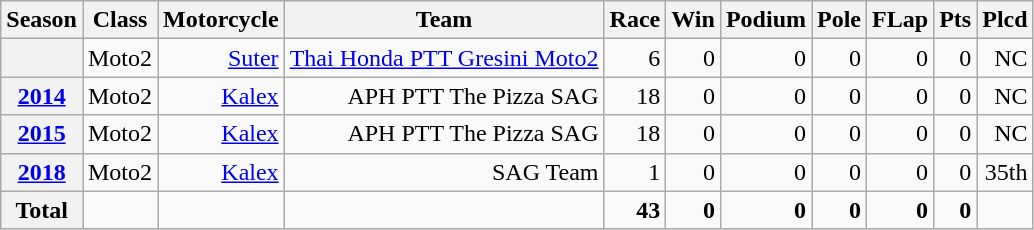<table class="wikitable" style=text-align:right>
<tr>
<th>Season</th>
<th>Class</th>
<th>Motorcycle</th>
<th>Team</th>
<th>Race</th>
<th>Win</th>
<th>Podium</th>
<th>Pole</th>
<th>FLap</th>
<th>Pts</th>
<th>Plcd</th>
</tr>
<tr>
<th></th>
<td>Moto2</td>
<td><a href='#'>Suter</a></td>
<td><a href='#'>Thai Honda PTT Gresini Moto2</a></td>
<td>6</td>
<td>0</td>
<td>0</td>
<td>0</td>
<td>0</td>
<td>0</td>
<td>NC</td>
</tr>
<tr>
<th><a href='#'>2014</a></th>
<td>Moto2</td>
<td><a href='#'>Kalex</a></td>
<td>APH PTT The Pizza SAG</td>
<td>18</td>
<td>0</td>
<td>0</td>
<td>0</td>
<td>0</td>
<td>0</td>
<td>NC</td>
</tr>
<tr>
<th><a href='#'>2015</a></th>
<td>Moto2</td>
<td><a href='#'>Kalex</a></td>
<td>APH PTT The Pizza SAG</td>
<td>18</td>
<td>0</td>
<td>0</td>
<td>0</td>
<td>0</td>
<td>0</td>
<td>NC</td>
</tr>
<tr>
<th><a href='#'>2018</a></th>
<td>Moto2</td>
<td><a href='#'>Kalex</a></td>
<td>SAG Team</td>
<td>1</td>
<td>0</td>
<td>0</td>
<td>0</td>
<td>0</td>
<td>0</td>
<td>35th</td>
</tr>
<tr>
<th>Total</th>
<td></td>
<td></td>
<td></td>
<td><strong>43</strong></td>
<td><strong>0</strong></td>
<td><strong>0</strong></td>
<td><strong>0</strong></td>
<td><strong>0</strong></td>
<td><strong>0</strong></td>
<td></td>
</tr>
</table>
